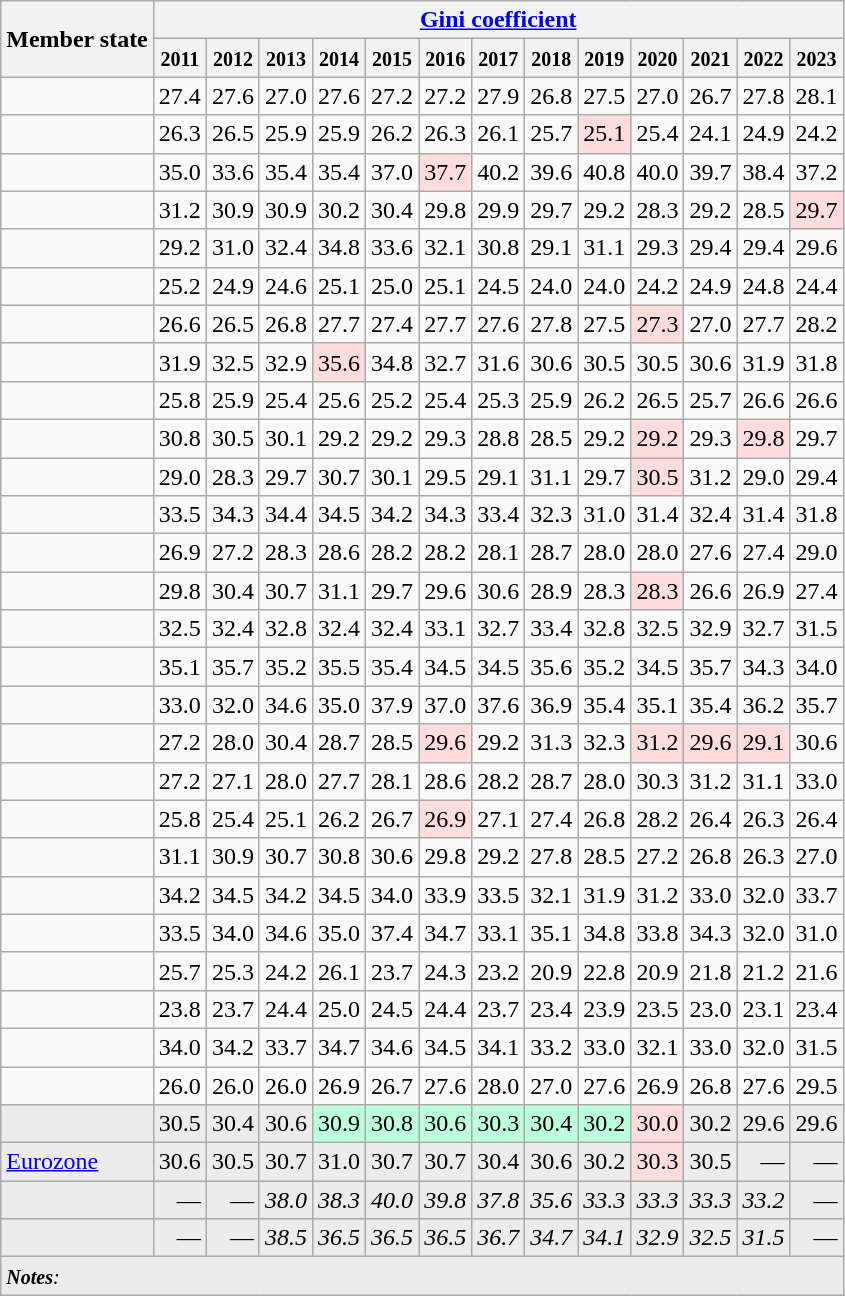<table class="mw-datatable wikitable sortable sticky-header-multi static-row-numbers sort-under" style="text-align:right;">
<tr class="static-row-header" style="text-align:center;">
<th rowspan="2">Member state</th>
<th colspan="13"><a href='#'>Gini coefficient</a></th>
</tr>
<tr>
<th data-sort-type=number><small>2011</small></th>
<th data-sort-type=number><small>2012</small></th>
<th data-sort-type=number><small>2013</small></th>
<th data-sort-type=number><small>2014</small></th>
<th data-sort-type=number><small>2015</small></th>
<th data-sort-type=number><small>2016</small></th>
<th><small>2017</small></th>
<th><small>2018</small></th>
<th><small>2019</small></th>
<th><small>2020</small></th>
<th><small>2021</small></th>
<th><small>2022</small></th>
<th><small>2023</small></th>
</tr>
<tr>
<td></td>
<td>27.4</td>
<td>27.6</td>
<td>27.0</td>
<td>27.6</td>
<td>27.2</td>
<td>27.2</td>
<td>27.9</td>
<td>26.8</td>
<td>27.5</td>
<td>27.0</td>
<td>26.7</td>
<td>27.8</td>
<td>28.1</td>
</tr>
<tr>
<td></td>
<td>26.3</td>
<td>26.5</td>
<td>25.9</td>
<td>25.9</td>
<td>26.2</td>
<td>26.3</td>
<td>26.1</td>
<td>25.7</td>
<td style="background:#FFDDDD">25.1</td>
<td>25.4</td>
<td>24.1</td>
<td>24.9</td>
<td>24.2</td>
</tr>
<tr>
<td></td>
<td>35.0</td>
<td>33.6</td>
<td>35.4</td>
<td>35.4</td>
<td>37.0</td>
<td style="background:#FFDDDD">37.7</td>
<td>40.2</td>
<td>39.6</td>
<td>40.8</td>
<td>40.0</td>
<td>39.7</td>
<td>38.4</td>
<td>37.2</td>
</tr>
<tr>
<td></td>
<td>31.2</td>
<td>30.9</td>
<td>30.9</td>
<td>30.2</td>
<td>30.4</td>
<td>29.8</td>
<td>29.9</td>
<td>29.7</td>
<td>29.2</td>
<td>28.3</td>
<td>29.2</td>
<td>28.5</td>
<td style="background:#FFDDDD">29.7</td>
</tr>
<tr>
<td></td>
<td>29.2</td>
<td>31.0</td>
<td>32.4</td>
<td>34.8</td>
<td>33.6</td>
<td>32.1</td>
<td>30.8</td>
<td>29.1</td>
<td>31.1</td>
<td>29.3</td>
<td>29.4</td>
<td>29.4</td>
<td>29.6</td>
</tr>
<tr>
<td></td>
<td>25.2</td>
<td>24.9</td>
<td>24.6</td>
<td>25.1</td>
<td>25.0</td>
<td>25.1</td>
<td>24.5</td>
<td>24.0</td>
<td>24.0</td>
<td>24.2</td>
<td>24.9</td>
<td>24.8</td>
<td>24.4</td>
</tr>
<tr>
<td></td>
<td>26.6</td>
<td>26.5</td>
<td>26.8</td>
<td>27.7</td>
<td>27.4</td>
<td>27.7</td>
<td>27.6</td>
<td>27.8</td>
<td>27.5</td>
<td style="background:#FFDDDD">27.3</td>
<td>27.0</td>
<td>27.7</td>
<td>28.2</td>
</tr>
<tr>
<td></td>
<td>31.9</td>
<td>32.5</td>
<td>32.9</td>
<td style="background:#FFDDDD">35.6</td>
<td>34.8</td>
<td>32.7</td>
<td>31.6</td>
<td>30.6</td>
<td>30.5</td>
<td>30.5</td>
<td>30.6</td>
<td>31.9</td>
<td>31.8</td>
</tr>
<tr>
<td></td>
<td>25.8</td>
<td>25.9</td>
<td>25.4</td>
<td>25.6</td>
<td>25.2</td>
<td>25.4</td>
<td>25.3</td>
<td>25.9</td>
<td>26.2</td>
<td>26.5</td>
<td>25.7</td>
<td>26.6</td>
<td>26.6</td>
</tr>
<tr>
<td></td>
<td>30.8</td>
<td>30.5</td>
<td>30.1</td>
<td>29.2</td>
<td>29.2</td>
<td>29.3</td>
<td>28.8</td>
<td>28.5</td>
<td>29.2</td>
<td style="background:#FFDDDD">29.2</td>
<td>29.3</td>
<td style="background:#FFDDDD">29.8</td>
<td>29.7</td>
</tr>
<tr>
<td></td>
<td>29.0</td>
<td>28.3</td>
<td>29.7</td>
<td>30.7</td>
<td>30.1</td>
<td>29.5</td>
<td>29.1</td>
<td>31.1</td>
<td>29.7</td>
<td style="background:#FFDDDD">30.5</td>
<td>31.2</td>
<td>29.0</td>
<td>29.4</td>
</tr>
<tr>
<td></td>
<td>33.5</td>
<td>34.3</td>
<td>34.4</td>
<td>34.5</td>
<td>34.2</td>
<td>34.3</td>
<td>33.4</td>
<td>32.3</td>
<td>31.0</td>
<td>31.4</td>
<td>32.4</td>
<td>31.4</td>
<td>31.8</td>
</tr>
<tr>
<td></td>
<td>26.9</td>
<td>27.2</td>
<td>28.3</td>
<td>28.6</td>
<td>28.2</td>
<td>28.2</td>
<td>28.1</td>
<td>28.7</td>
<td>28.0</td>
<td>28.0</td>
<td>27.6</td>
<td>27.4</td>
<td>29.0</td>
</tr>
<tr>
<td></td>
<td>29.8</td>
<td>30.4</td>
<td>30.7</td>
<td>31.1</td>
<td>29.7</td>
<td>29.6</td>
<td>30.6</td>
<td>28.9</td>
<td>28.3</td>
<td style="background:#FFDDDD">28.3</td>
<td>26.6</td>
<td>26.9</td>
<td>27.4</td>
</tr>
<tr>
<td></td>
<td>32.5</td>
<td>32.4</td>
<td>32.8</td>
<td>32.4</td>
<td>32.4</td>
<td>33.1</td>
<td>32.7</td>
<td>33.4</td>
<td>32.8</td>
<td>32.5</td>
<td>32.9</td>
<td>32.7</td>
<td>31.5</td>
</tr>
<tr>
<td></td>
<td>35.1</td>
<td>35.7</td>
<td>35.2</td>
<td>35.5</td>
<td>35.4</td>
<td>34.5</td>
<td>34.5</td>
<td>35.6</td>
<td>35.2</td>
<td>34.5</td>
<td>35.7</td>
<td>34.3</td>
<td>34.0</td>
</tr>
<tr>
<td></td>
<td>33.0</td>
<td>32.0</td>
<td>34.6</td>
<td>35.0</td>
<td>37.9</td>
<td>37.0</td>
<td>37.6</td>
<td>36.9</td>
<td>35.4</td>
<td>35.1</td>
<td>35.4</td>
<td>36.2</td>
<td>35.7</td>
</tr>
<tr>
<td></td>
<td>27.2</td>
<td>28.0</td>
<td>30.4</td>
<td>28.7</td>
<td>28.5</td>
<td style="background:#FFDDDD">29.6</td>
<td>29.2</td>
<td>31.3</td>
<td>32.3</td>
<td style="background:#FFDDDD">31.2</td>
<td style="background:#FFDDDD">29.6</td>
<td style="background:#FFDDDD">29.1</td>
<td>30.6</td>
</tr>
<tr>
<td></td>
<td>27.2</td>
<td>27.1</td>
<td>28.0</td>
<td>27.7</td>
<td>28.1</td>
<td>28.6</td>
<td>28.2</td>
<td>28.7</td>
<td>28.0</td>
<td>30.3</td>
<td>31.2</td>
<td>31.1</td>
<td>33.0</td>
</tr>
<tr>
<td></td>
<td>25.8</td>
<td>25.4</td>
<td>25.1</td>
<td>26.2</td>
<td>26.7</td>
<td style="background:#FFDDDD">26.9</td>
<td>27.1</td>
<td>27.4</td>
<td>26.8</td>
<td>28.2</td>
<td>26.4</td>
<td>26.3</td>
<td>26.4</td>
</tr>
<tr>
<td></td>
<td>31.1</td>
<td>30.9</td>
<td>30.7</td>
<td>30.8</td>
<td>30.6</td>
<td>29.8</td>
<td>29.2</td>
<td>27.8</td>
<td>28.5</td>
<td>27.2</td>
<td>26.8</td>
<td>26.3</td>
<td>27.0</td>
</tr>
<tr>
<td></td>
<td>34.2</td>
<td>34.5</td>
<td>34.2</td>
<td>34.5</td>
<td>34.0</td>
<td>33.9</td>
<td>33.5</td>
<td>32.1</td>
<td>31.9</td>
<td>31.2</td>
<td>33.0</td>
<td>32.0</td>
<td>33.7</td>
</tr>
<tr>
<td></td>
<td>33.5</td>
<td>34.0</td>
<td>34.6</td>
<td>35.0</td>
<td>37.4</td>
<td>34.7</td>
<td>33.1</td>
<td>35.1</td>
<td>34.8</td>
<td>33.8</td>
<td>34.3</td>
<td>32.0</td>
<td>31.0</td>
</tr>
<tr>
<td></td>
<td>25.7</td>
<td>25.3</td>
<td>24.2</td>
<td>26.1</td>
<td>23.7</td>
<td>24.3</td>
<td>23.2</td>
<td>20.9</td>
<td>22.8</td>
<td>20.9</td>
<td>21.8</td>
<td>21.2</td>
<td>21.6</td>
</tr>
<tr>
<td></td>
<td>23.8</td>
<td>23.7</td>
<td>24.4</td>
<td>25.0</td>
<td>24.5</td>
<td>24.4</td>
<td>23.7</td>
<td>23.4</td>
<td>23.9</td>
<td>23.5</td>
<td>23.0</td>
<td>23.1</td>
<td>23.4</td>
</tr>
<tr>
<td></td>
<td>34.0</td>
<td>34.2</td>
<td>33.7</td>
<td>34.7</td>
<td>34.6</td>
<td>34.5</td>
<td>34.1</td>
<td>33.2</td>
<td>33.0</td>
<td>32.1</td>
<td>33.0</td>
<td>32.0</td>
<td>31.5</td>
</tr>
<tr>
<td></td>
<td>26.0</td>
<td>26.0</td>
<td>26.0</td>
<td>26.9</td>
<td>26.7</td>
<td>27.6</td>
<td>28.0</td>
<td>27.0</td>
<td>27.6</td>
<td>26.9</td>
<td>26.8</td>
<td>27.6</td>
<td>29.5</td>
</tr>
<tr class="sortbottom static-row-header" style="background-color:#ececec;">
<td></td>
<td>30.5</td>
<td>30.4</td>
<td>30.6</td>
<td style="background:#BBFFDD">30.9</td>
<td style="background:#BBFFDD">30.8</td>
<td style="background:#BBFFDD">30.6</td>
<td style="background:#BBFFDD">30.3</td>
<td style="background:#BBFFDD">30.4</td>
<td style="background:#BBFFDD">30.2</td>
<td style="background:#FFDDDD">30.0</td>
<td>30.2</td>
<td>29.6</td>
<td>29.6</td>
</tr>
<tr class="sortbottom static-row-header" style="background-color:#ececec;">
<td style="text-align:left"> <a href='#'>Eurozone</a></td>
<td>30.6</td>
<td>30.5</td>
<td>30.7</td>
<td>31.0</td>
<td>30.7</td>
<td>30.7</td>
<td>30.4</td>
<td>30.6</td>
<td>30.2</td>
<td style="background:#FFDDDD">30.3</td>
<td>30.5</td>
<td>—</td>
<td>—</td>
</tr>
<tr class="sortbottom static-row-header" style="background-color:#ececec;">
<td></td>
<td>—</td>
<td>—</td>
<td><em>38.0</em></td>
<td><em>38.3</em></td>
<td><em>40.0</em></td>
<td><em>39.8</em></td>
<td><em>37.8</em></td>
<td><em>35.6</em></td>
<td><em>33.3</em></td>
<td><em>33.3</em></td>
<td><em>33.3</em></td>
<td><em>33.2</em></td>
<td>—</td>
</tr>
<tr class="sortbottom static-row-header" style="background-color:#ececec;">
<td></td>
<td>—</td>
<td>—</td>
<td><em>38.5</em></td>
<td><em>36.5</em></td>
<td><em>36.5</em></td>
<td><em>36.5</em></td>
<td><em>36.7</em></td>
<td><em>34.7</em></td>
<td><em>34.1</em></td>
<td><em>32.9</em></td>
<td><em>32.5</em></td>
<td><em>31.5</em></td>
<td>—</td>
</tr>
<tr class="sortbottom static-row-header" style="background-color:#ececec; text-align:left; font-style:italic;">
<td colspan="14" style="text-align:left;"><small><strong>Notes</strong>:  </small> </td>
</tr>
</table>
